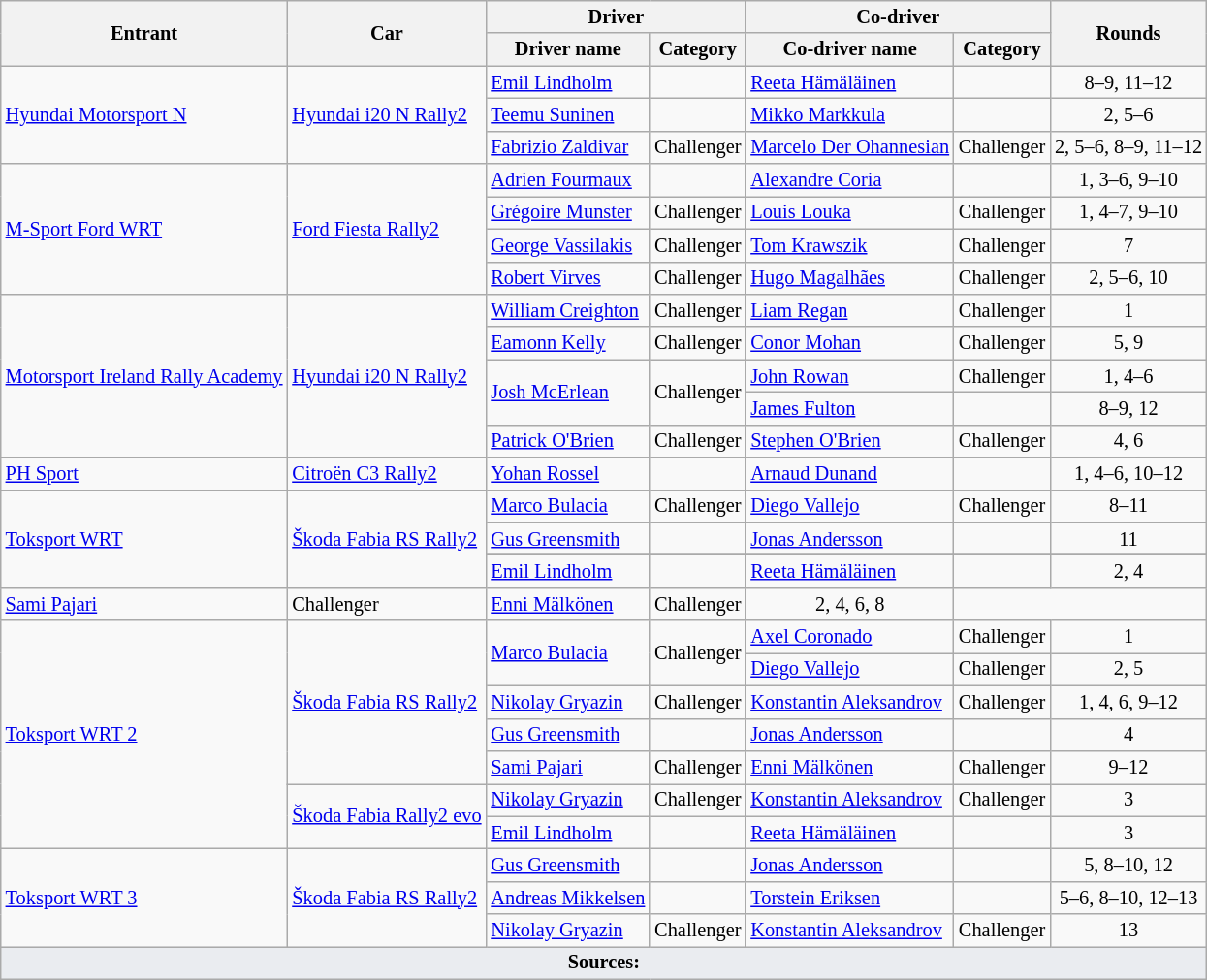<table class="wikitable" style="font-size: 85%;">
<tr>
<th rowspan="2">Entrant</th>
<th rowspan="2">Car</th>
<th colspan="2">Driver</th>
<th colspan="2">Co-driver</th>
<th rowspan="2">Rounds</th>
</tr>
<tr>
<th>Driver name</th>
<th>Category</th>
<th>Co-driver name</th>
<th>Category</th>
</tr>
<tr>
<td rowspan="3"> <a href='#'>Hyundai Motorsport N</a></td>
<td rowspan="3"><a href='#'>Hyundai i20 N Rally2</a></td>
<td> <a href='#'>Emil Lindholm</a></td>
<td></td>
<td> <a href='#'>Reeta Hämäläinen</a></td>
<td></td>
<td align="center">8–9, 11–12</td>
</tr>
<tr>
<td> <a href='#'>Teemu Suninen</a></td>
<td></td>
<td> <a href='#'>Mikko Markkula</a></td>
<td></td>
<td align="center">2, 5–6</td>
</tr>
<tr>
<td> <a href='#'>Fabrizio Zaldivar</a></td>
<td>Challenger</td>
<td> <a href='#'>Marcelo Der Ohannesian</a></td>
<td>Challenger</td>
<td align="center">2, 5–6, 8–9, 11–12</td>
</tr>
<tr>
<td rowspan="4"> <a href='#'>M-Sport Ford WRT</a></td>
<td rowspan="4"><a href='#'>Ford Fiesta Rally2</a></td>
<td> <a href='#'>Adrien Fourmaux</a></td>
<td></td>
<td> <a href='#'>Alexandre Coria</a></td>
<td></td>
<td align="center">1, 3–6, 9–10</td>
</tr>
<tr>
<td> <a href='#'>Grégoire Munster</a></td>
<td>Challenger</td>
<td> <a href='#'>Louis Louka</a></td>
<td>Challenger</td>
<td align="center">1, 4–7, 9–10</td>
</tr>
<tr>
<td> <a href='#'>George Vassilakis</a></td>
<td>Challenger</td>
<td> <a href='#'>Tom Krawszik</a></td>
<td>Challenger</td>
<td align="center">7</td>
</tr>
<tr>
<td> <a href='#'>Robert Virves</a></td>
<td>Challenger</td>
<td> <a href='#'>Hugo Magalhães</a></td>
<td>Challenger</td>
<td align="center">2, 5–6, 10</td>
</tr>
<tr>
<td rowspan="5"> <a href='#'>Motorsport Ireland Rally Academy</a></td>
<td rowspan="5"><a href='#'>Hyundai i20 N Rally2</a></td>
<td> <a href='#'>William Creighton</a></td>
<td>Challenger</td>
<td> <a href='#'>Liam Regan</a></td>
<td>Challenger</td>
<td align="center">1</td>
</tr>
<tr>
<td> <a href='#'>Eamonn Kelly</a></td>
<td>Challenger</td>
<td> <a href='#'>Conor Mohan</a></td>
<td>Challenger</td>
<td align="center">5, 9</td>
</tr>
<tr>
<td rowspan="2"> <a href='#'>Josh McErlean</a></td>
<td rowspan="2">Challenger</td>
<td> <a href='#'>John Rowan</a></td>
<td>Challenger</td>
<td align="center">1, 4–6</td>
</tr>
<tr>
<td> <a href='#'>James Fulton</a></td>
<td></td>
<td align="center">8–9, 12</td>
</tr>
<tr>
<td> <a href='#'>Patrick O'Brien</a></td>
<td>Challenger</td>
<td> <a href='#'>Stephen O'Brien</a></td>
<td>Challenger</td>
<td align="center">4, 6</td>
</tr>
<tr>
<td> <a href='#'>PH Sport</a></td>
<td><a href='#'>Citroën C3 Rally2</a></td>
<td> <a href='#'>Yohan Rossel</a></td>
<td></td>
<td> <a href='#'>Arnaud Dunand</a></td>
<td></td>
<td align="center">1, 4–6, 10–12</td>
</tr>
<tr>
<td rowspan="4"> <a href='#'>Toksport WRT</a></td>
<td rowspan="4"><a href='#'>Škoda Fabia RS Rally2</a></td>
<td> <a href='#'>Marco Bulacia</a></td>
<td>Challenger</td>
<td> <a href='#'>Diego Vallejo</a></td>
<td>Challenger</td>
<td align="center">8–11</td>
</tr>
<tr>
<td> <a href='#'>Gus Greensmith</a></td>
<td></td>
<td> <a href='#'>Jonas Andersson</a></td>
<td></td>
<td align="center">11</td>
</tr>
<tr>
</tr>
<tr>
<td> <a href='#'>Emil Lindholm</a></td>
<td></td>
<td> <a href='#'>Reeta Hämäläinen</a></td>
<td></td>
<td align="center">2, 4</td>
</tr>
<tr>
<td> <a href='#'>Sami Pajari</a></td>
<td>Challenger</td>
<td> <a href='#'>Enni Mälkönen</a></td>
<td>Challenger</td>
<td align="center">2, 4, 6, 8</td>
</tr>
<tr>
<td rowspan="7"> <a href='#'>Toksport WRT 2</a></td>
<td rowspan="5"><a href='#'>Škoda Fabia RS Rally2</a></td>
<td rowspan="2"> <a href='#'>Marco Bulacia</a></td>
<td rowspan="2">Challenger</td>
<td> <a href='#'>Axel Coronado</a></td>
<td>Challenger</td>
<td align="center">1</td>
</tr>
<tr>
<td> <a href='#'>Diego Vallejo</a></td>
<td>Challenger</td>
<td align="center">2, 5</td>
</tr>
<tr>
<td> <a href='#'>Nikolay Gryazin</a></td>
<td>Challenger</td>
<td> <a href='#'>Konstantin Aleksandrov</a></td>
<td>Challenger</td>
<td align="center">1, 4, 6, 9–12</td>
</tr>
<tr>
<td> <a href='#'>Gus Greensmith</a></td>
<td></td>
<td> <a href='#'>Jonas Andersson</a></td>
<td></td>
<td align="center">4</td>
</tr>
<tr>
<td> <a href='#'>Sami Pajari</a></td>
<td>Challenger</td>
<td> <a href='#'>Enni Mälkönen</a></td>
<td>Challenger</td>
<td align="center">9–12</td>
</tr>
<tr>
<td rowspan="2"><a href='#'>Škoda Fabia Rally2 evo</a></td>
<td> <a href='#'>Nikolay Gryazin</a></td>
<td>Challenger</td>
<td> <a href='#'>Konstantin Aleksandrov</a></td>
<td>Challenger</td>
<td align="center">3</td>
</tr>
<tr>
<td> <a href='#'>Emil Lindholm</a></td>
<td></td>
<td> <a href='#'>Reeta Hämäläinen</a></td>
<td></td>
<td align="center">3</td>
</tr>
<tr>
<td rowspan="3"> <a href='#'>Toksport WRT 3</a></td>
<td rowspan="3"><a href='#'>Škoda Fabia RS Rally2</a></td>
<td> <a href='#'>Gus Greensmith</a></td>
<td></td>
<td> <a href='#'>Jonas Andersson</a></td>
<td></td>
<td align="center">5, 8–10, 12</td>
</tr>
<tr>
<td> <a href='#'>Andreas Mikkelsen</a></td>
<td></td>
<td> <a href='#'>Torstein Eriksen</a></td>
<td></td>
<td align="center">5–6, 8–10, 12–13</td>
</tr>
<tr>
<td> <a href='#'>Nikolay Gryazin</a></td>
<td>Challenger</td>
<td> <a href='#'>Konstantin Aleksandrov</a></td>
<td>Challenger</td>
<td align="center">13</td>
</tr>
<tr>
<td colspan="7" style="background-color:#EAECF0;text-align:center"><strong>Sources:</strong></td>
</tr>
</table>
